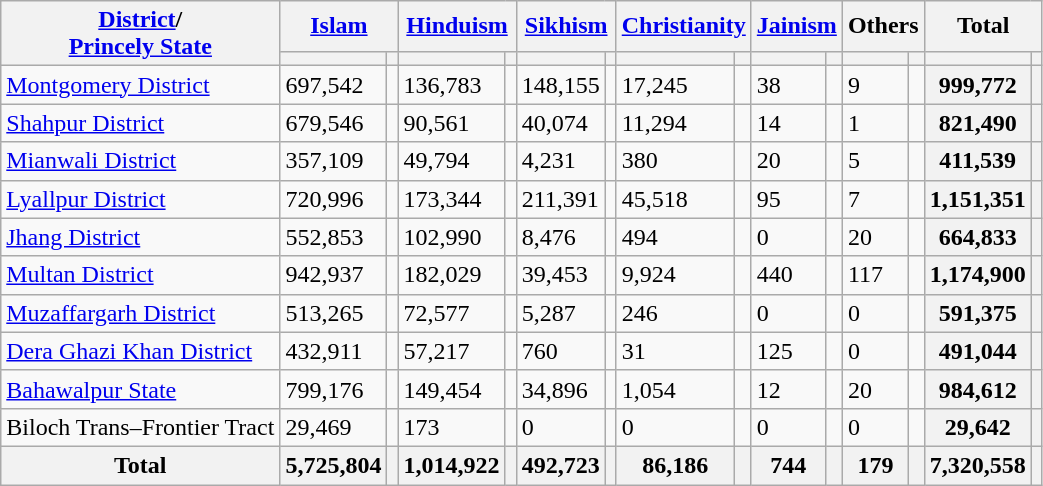<table class="wikitable sortable">
<tr>
<th rowspan="2"><a href='#'>District</a>/<br><a href='#'>Princely State</a></th>
<th colspan="2"><a href='#'>Islam</a> </th>
<th colspan="2"><a href='#'>Hinduism</a> </th>
<th colspan="2"><a href='#'>Sikhism</a> </th>
<th colspan="2"><a href='#'>Christianity</a> </th>
<th colspan="2"><a href='#'>Jainism</a> </th>
<th colspan="2">Others</th>
<th colspan="2">Total</th>
</tr>
<tr>
<th><a href='#'></a></th>
<th></th>
<th></th>
<th></th>
<th></th>
<th></th>
<th></th>
<th></th>
<th></th>
<th></th>
<th></th>
<th></th>
<th></th>
<th></th>
</tr>
<tr>
<td><a href='#'>Montgomery District</a></td>
<td>697,542</td>
<td></td>
<td>136,783</td>
<td></td>
<td>148,155</td>
<td></td>
<td>17,245</td>
<td></td>
<td>38</td>
<td></td>
<td>9</td>
<td></td>
<th>999,772</th>
<th></th>
</tr>
<tr>
<td><a href='#'>Shahpur District</a></td>
<td>679,546</td>
<td></td>
<td>90,561</td>
<td></td>
<td>40,074</td>
<td></td>
<td>11,294</td>
<td></td>
<td>14</td>
<td></td>
<td>1</td>
<td></td>
<th>821,490</th>
<th></th>
</tr>
<tr>
<td><a href='#'>Mianwali District</a></td>
<td>357,109</td>
<td></td>
<td>49,794</td>
<td></td>
<td>4,231</td>
<td></td>
<td>380</td>
<td></td>
<td>20</td>
<td></td>
<td>5</td>
<td></td>
<th>411,539</th>
<th></th>
</tr>
<tr>
<td><a href='#'>Lyallpur District</a></td>
<td>720,996</td>
<td></td>
<td>173,344</td>
<td></td>
<td>211,391</td>
<td></td>
<td>45,518</td>
<td></td>
<td>95</td>
<td></td>
<td>7</td>
<td></td>
<th>1,151,351</th>
<th></th>
</tr>
<tr>
<td><a href='#'>Jhang District</a></td>
<td>552,853</td>
<td></td>
<td>102,990</td>
<td></td>
<td>8,476</td>
<td></td>
<td>494</td>
<td></td>
<td>0</td>
<td></td>
<td>20</td>
<td></td>
<th>664,833</th>
<th></th>
</tr>
<tr>
<td><a href='#'>Multan District</a></td>
<td>942,937</td>
<td></td>
<td>182,029</td>
<td></td>
<td>39,453</td>
<td></td>
<td>9,924</td>
<td></td>
<td>440</td>
<td></td>
<td>117</td>
<td></td>
<th>1,174,900</th>
<th></th>
</tr>
<tr>
<td><a href='#'>Muzaffargarh District</a></td>
<td>513,265</td>
<td></td>
<td>72,577</td>
<td></td>
<td>5,287</td>
<td></td>
<td>246</td>
<td></td>
<td>0</td>
<td></td>
<td>0</td>
<td></td>
<th>591,375</th>
<th></th>
</tr>
<tr>
<td><a href='#'>Dera Ghazi Khan District</a></td>
<td>432,911</td>
<td></td>
<td>57,217</td>
<td></td>
<td>760</td>
<td></td>
<td>31</td>
<td></td>
<td>125</td>
<td></td>
<td>0</td>
<td></td>
<th>491,044</th>
<th></th>
</tr>
<tr>
<td><a href='#'>Bahawalpur State</a></td>
<td>799,176</td>
<td></td>
<td>149,454</td>
<td></td>
<td>34,896</td>
<td></td>
<td>1,054</td>
<td></td>
<td>12</td>
<td></td>
<td>20</td>
<td></td>
<th>984,612</th>
<th></th>
</tr>
<tr>
<td>Biloch Trans–Frontier Tract</td>
<td>29,469</td>
<td></td>
<td>173</td>
<td></td>
<td>0</td>
<td></td>
<td>0</td>
<td></td>
<td>0</td>
<td></td>
<td>0</td>
<td></td>
<th>29,642</th>
<th></th>
</tr>
<tr>
<th>Total</th>
<th>5,725,804</th>
<th></th>
<th>1,014,922</th>
<th></th>
<th>492,723</th>
<th></th>
<th>86,186</th>
<th></th>
<th>744</th>
<th></th>
<th>179</th>
<th></th>
<th>7,320,558</th>
<th></th>
</tr>
</table>
